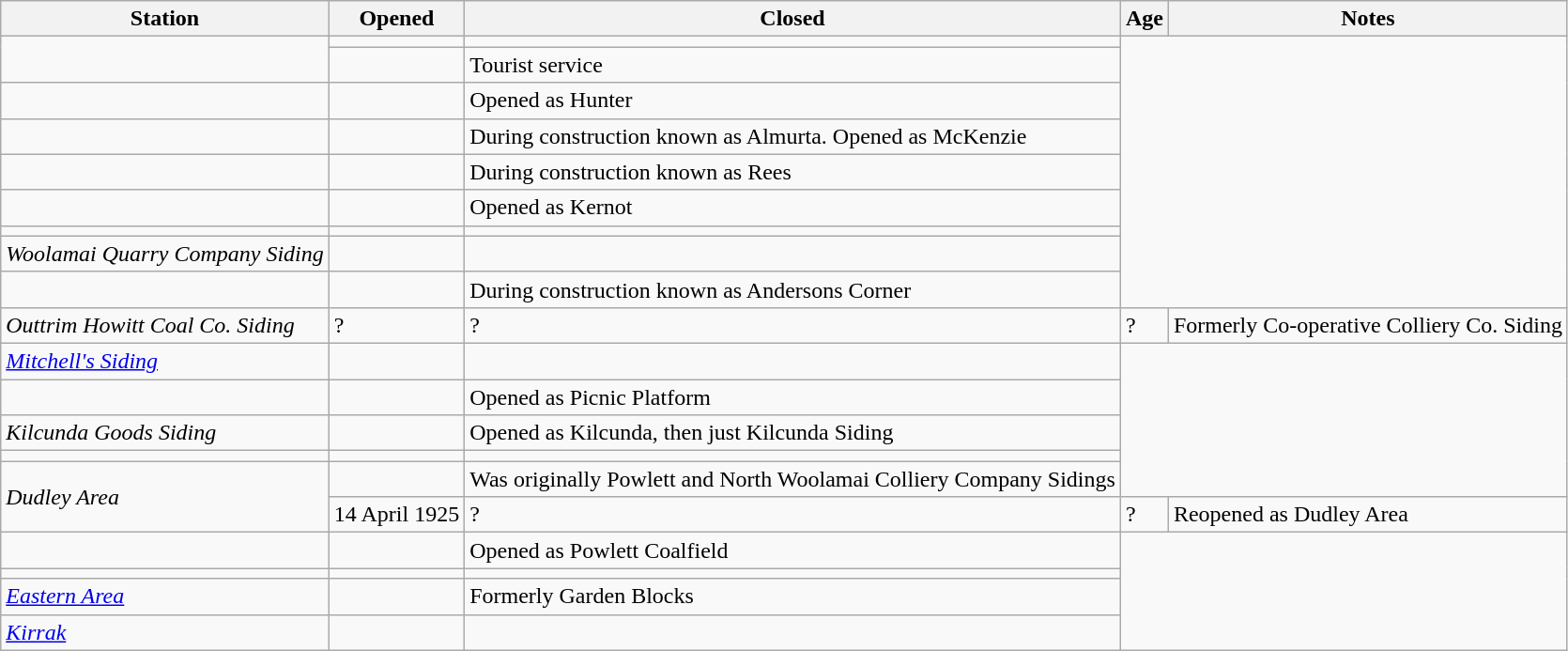<table class="wikitable sortable">
<tr>
<th>Station</th>
<th>Opened</th>
<th>Closed</th>
<th>Age</th>
<th scope=col class=unsortable>Notes</th>
</tr>
<tr>
<td rowspan="2"></td>
<td></td>
<td></td>
</tr>
<tr>
<td></td>
<td>Tourist service</td>
</tr>
<tr>
<td></td>
<td></td>
<td>Opened as Hunter</td>
</tr>
<tr>
<td></td>
<td></td>
<td>During construction known as Almurta. Opened as McKenzie</td>
</tr>
<tr>
<td></td>
<td></td>
<td>During construction known as Rees</td>
</tr>
<tr>
<td></td>
<td></td>
<td>Opened as Kernot</td>
</tr>
<tr>
<td></td>
<td></td>
<td></td>
</tr>
<tr>
<td><em>Woolamai Quarry Company Siding</em></td>
<td></td>
<td></td>
</tr>
<tr>
<td></td>
<td></td>
<td>During construction known as Andersons Corner</td>
</tr>
<tr>
<td><em>Outtrim Howitt Coal Co. Siding</em></td>
<td>?</td>
<td>?</td>
<td>?</td>
<td>Formerly Co-operative Colliery Co. Siding</td>
</tr>
<tr>
<td><em><a href='#'>Mitchell's Siding</a></em></td>
<td></td>
<td></td>
</tr>
<tr>
<td></td>
<td></td>
<td>Opened as Picnic Platform</td>
</tr>
<tr>
<td><em>Kilcunda Goods Siding</em></td>
<td></td>
<td>Opened as Kilcunda, then just Kilcunda Siding</td>
</tr>
<tr>
<td></td>
<td></td>
<td></td>
</tr>
<tr>
<td rowspan="2"><em>Dudley Area</em></td>
<td></td>
<td>Was originally Powlett and North Woolamai Colliery Company Sidings</td>
</tr>
<tr>
<td>14 April 1925</td>
<td>?</td>
<td>?</td>
<td>Reopened as Dudley Area</td>
</tr>
<tr>
<td><em></em></td>
<td></td>
<td>Opened as Powlett Coalfield</td>
</tr>
<tr>
<td></td>
<td></td>
<td></td>
</tr>
<tr>
<td><em><a href='#'>Eastern Area</a></em></td>
<td></td>
<td>Formerly Garden Blocks</td>
</tr>
<tr>
<td><em><a href='#'>Kirrak</a></em></td>
<td></td>
<td></td>
</tr>
</table>
